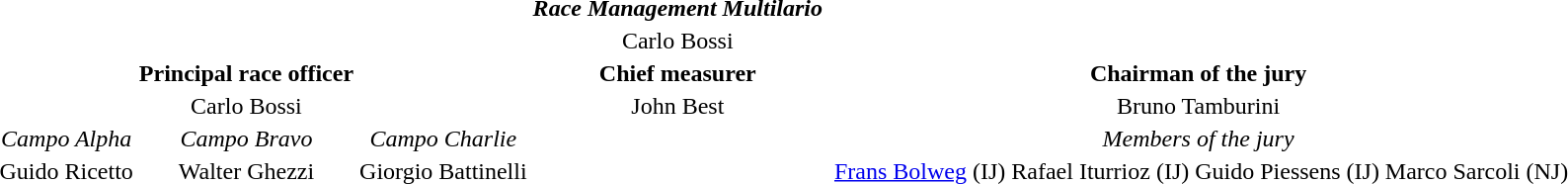<table class="table" style="text-align:center">
<tr>
<th></th>
<th></th>
<th></th>
<th><em>Race Management Multilario</em></th>
<th></th>
<th></th>
<th></th>
<th></th>
</tr>
<tr>
<td></td>
<td></td>
<td></td>
<td>Carlo Bossi <br> </td>
<td></td>
<td></td>
<td></td>
<td></td>
</tr>
<tr>
<td></td>
<td><strong>Principal race officer</strong></td>
<td></td>
<td><strong>Chief measurer</strong></td>
<td colspan="5"><strong>Chairman of the jury</strong></td>
<td></td>
<td></td>
<td></td>
</tr>
<tr>
<td></td>
<td>Carlo Bossi<br> </td>
<td></td>
<td>John Best <br> </td>
<td colspan="5">Bruno Tamburini <br> </td>
<td></td>
<td></td>
<td></td>
</tr>
<tr>
<td><em>Campo Alpha</em></td>
<td><em>Campo Bravo</em></td>
<td><em>Campo Charlie</em></td>
<td></td>
<td colspan="5"><em>Members of the jury</em></td>
<td></td>
<td></td>
<td></td>
</tr>
<tr>
<td>Guido Ricetto <br></td>
<td>Walter Ghezzi <br></td>
<td>Giorgio Battinelli <br></td>
<td></td>
<td></td>
<td><a href='#'>Frans Bolweg</a> (IJ)<br></td>
<td>Rafael Iturrioz (IJ)<br></td>
<td>Guido Piessens (IJ) <br></td>
<td>Marco Sarcoli (NJ) <br></td>
<td></td>
</tr>
</table>
